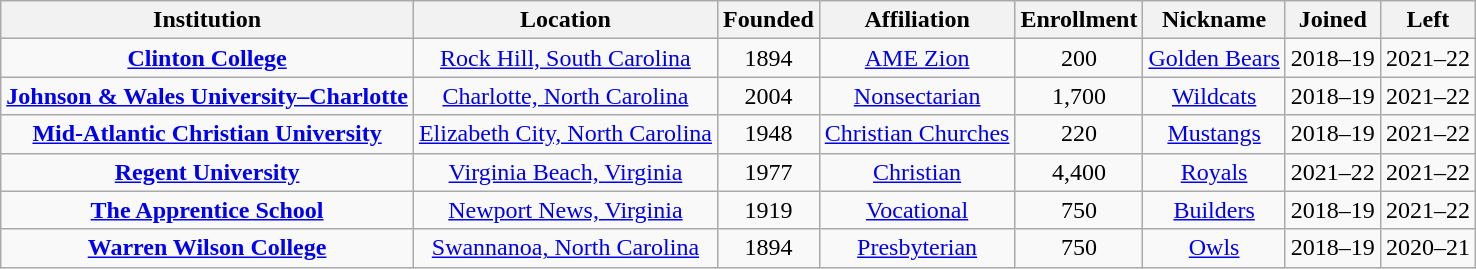<table class="sortable wikitable" style="text-align: center;">
<tr>
<th>Institution</th>
<th>Location</th>
<th>Founded</th>
<th>Affiliation</th>
<th>Enrollment</th>
<th>Nickname</th>
<th>Joined</th>
<th>Left</th>
</tr>
<tr>
<td><strong><a href='#'>Clinton College</a></strong></td>
<td><a href='#'>Rock Hill, South Carolina</a></td>
<td>1894</td>
<td><a href='#'>AME Zion</a></td>
<td>200</td>
<td><a href='#'>Golden Bears</a></td>
<td>2018–19</td>
<td>2021–22</td>
</tr>
<tr>
<td><strong><a href='#'>Johnson & Wales University–Charlotte</a></strong></td>
<td><a href='#'>Charlotte, North Carolina</a></td>
<td>2004</td>
<td><a href='#'>Nonsectarian</a></td>
<td>1,700</td>
<td><a href='#'>Wildcats</a></td>
<td>2018–19</td>
<td>2021–22</td>
</tr>
<tr>
<td><strong><a href='#'>Mid-Atlantic Christian University</a></strong></td>
<td><a href='#'>Elizabeth City, North Carolina</a></td>
<td>1948</td>
<td><a href='#'>Christian Churches</a></td>
<td>220</td>
<td><a href='#'>Mustangs</a></td>
<td>2018–19</td>
<td>2021–22</td>
</tr>
<tr>
<td><strong><a href='#'>Regent University</a></strong></td>
<td><a href='#'>Virginia Beach, Virginia</a></td>
<td>1977</td>
<td><a href='#'>Christian</a></td>
<td>4,400</td>
<td><a href='#'>Royals</a></td>
<td>2021–22</td>
<td>2021–22</td>
</tr>
<tr>
<td><strong><a href='#'>The Apprentice School</a></strong></td>
<td><a href='#'>Newport News, Virginia</a></td>
<td>1919</td>
<td><a href='#'>Vocational</a></td>
<td>750</td>
<td><a href='#'>Builders</a></td>
<td>2018–19</td>
<td>2021–22</td>
</tr>
<tr>
<td><strong><a href='#'>Warren Wilson College</a></strong></td>
<td><a href='#'>Swannanoa, North Carolina</a></td>
<td>1894</td>
<td><a href='#'>Presbyterian</a></td>
<td>750</td>
<td><a href='#'>Owls</a></td>
<td>2018–19</td>
<td>2020–21</td>
</tr>
</table>
